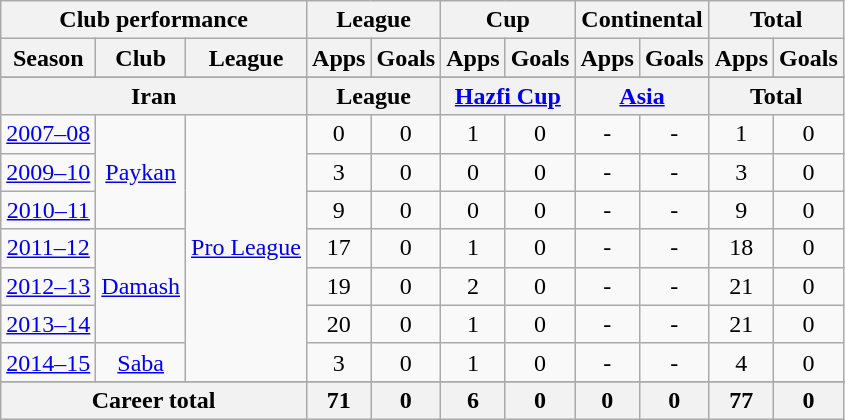<table class="wikitable" style="text-align:center">
<tr>
<th colspan=3>Club performance</th>
<th colspan=2>League</th>
<th colspan=2>Cup</th>
<th colspan=2>Continental</th>
<th colspan=2>Total</th>
</tr>
<tr>
<th>Season</th>
<th>Club</th>
<th>League</th>
<th>Apps</th>
<th>Goals</th>
<th>Apps</th>
<th>Goals</th>
<th>Apps</th>
<th>Goals</th>
<th>Apps</th>
<th>Goals</th>
</tr>
<tr>
</tr>
<tr>
<th colspan=3>Iran</th>
<th colspan=2>League</th>
<th colspan=2><a href='#'>Hazfi Cup</a></th>
<th colspan=2><a href='#'>Asia</a></th>
<th colspan=2>Total</th>
</tr>
<tr>
<td><a href='#'>2007–08</a></td>
<td rowspan=3><a href='#'>Paykan</a></td>
<td rowspan=7><a href='#'>Pro League</a></td>
<td>0</td>
<td>0</td>
<td>1</td>
<td>0</td>
<td>-</td>
<td>-</td>
<td>1</td>
<td>0</td>
</tr>
<tr>
<td><a href='#'>2009–10</a></td>
<td>3</td>
<td>0</td>
<td>0</td>
<td>0</td>
<td>-</td>
<td>-</td>
<td>3</td>
<td>0</td>
</tr>
<tr>
<td><a href='#'>2010–11</a></td>
<td>9</td>
<td>0</td>
<td>0</td>
<td>0</td>
<td>-</td>
<td>-</td>
<td>9</td>
<td>0</td>
</tr>
<tr>
<td><a href='#'>2011–12</a></td>
<td rowspan=3><a href='#'>Damash</a></td>
<td>17</td>
<td>0</td>
<td>1</td>
<td>0</td>
<td>-</td>
<td>-</td>
<td>18</td>
<td>0</td>
</tr>
<tr>
<td><a href='#'>2012–13</a></td>
<td>19</td>
<td>0</td>
<td>2</td>
<td>0</td>
<td>-</td>
<td>-</td>
<td>21</td>
<td>0</td>
</tr>
<tr>
<td><a href='#'>2013–14</a></td>
<td>20</td>
<td>0</td>
<td>1</td>
<td>0</td>
<td>-</td>
<td>-</td>
<td>21</td>
<td>0</td>
</tr>
<tr>
<td><a href='#'>2014–15</a></td>
<td><a href='#'>Saba</a></td>
<td>3</td>
<td>0</td>
<td>1</td>
<td>0</td>
<td>-</td>
<td>-</td>
<td>4</td>
<td>0</td>
</tr>
<tr>
</tr>
<tr>
<th colspan=3>Career total</th>
<th>71</th>
<th>0</th>
<th>6</th>
<th>0</th>
<th>0</th>
<th>0</th>
<th>77</th>
<th>0</th>
</tr>
</table>
